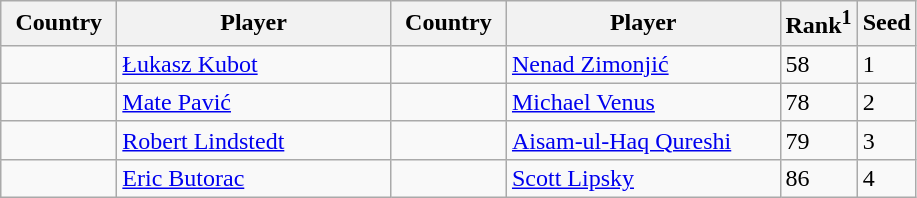<table class="sortable wikitable">
<tr>
<th width="70">Country</th>
<th width="175">Player</th>
<th width="70">Country</th>
<th width="175">Player</th>
<th>Rank<sup>1</sup></th>
<th>Seed</th>
</tr>
<tr>
<td></td>
<td><a href='#'>Łukasz Kubot</a></td>
<td></td>
<td><a href='#'>Nenad Zimonjić</a></td>
<td>58</td>
<td>1</td>
</tr>
<tr>
<td></td>
<td><a href='#'>Mate Pavić</a></td>
<td></td>
<td><a href='#'>Michael Venus</a></td>
<td>78</td>
<td>2</td>
</tr>
<tr>
<td></td>
<td><a href='#'>Robert Lindstedt</a></td>
<td></td>
<td><a href='#'>Aisam-ul-Haq Qureshi</a></td>
<td>79</td>
<td>3</td>
</tr>
<tr>
<td></td>
<td><a href='#'>Eric Butorac</a></td>
<td></td>
<td><a href='#'>Scott Lipsky</a></td>
<td>86</td>
<td>4</td>
</tr>
</table>
